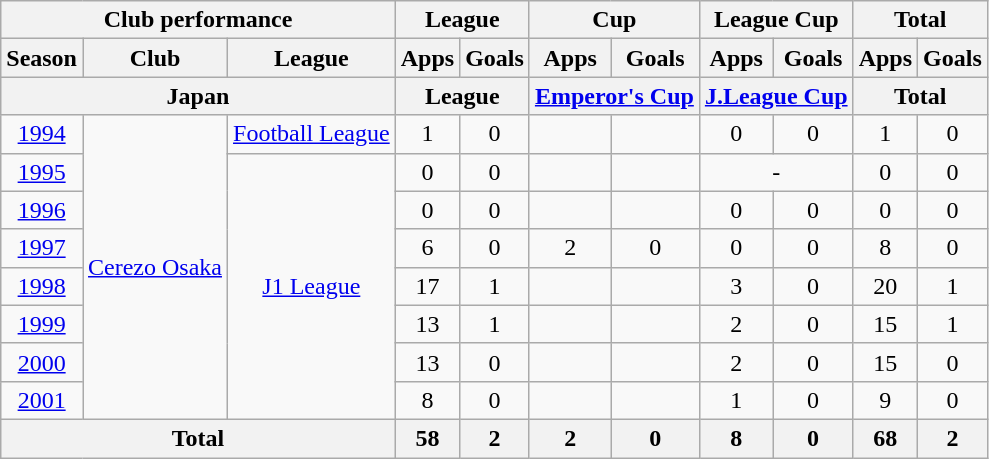<table class="wikitable" style="text-align:center;">
<tr>
<th colspan=3>Club performance</th>
<th colspan=2>League</th>
<th colspan=2>Cup</th>
<th colspan=2>League Cup</th>
<th colspan=2>Total</th>
</tr>
<tr>
<th>Season</th>
<th>Club</th>
<th>League</th>
<th>Apps</th>
<th>Goals</th>
<th>Apps</th>
<th>Goals</th>
<th>Apps</th>
<th>Goals</th>
<th>Apps</th>
<th>Goals</th>
</tr>
<tr>
<th colspan=3>Japan</th>
<th colspan=2>League</th>
<th colspan=2><a href='#'>Emperor's Cup</a></th>
<th colspan=2><a href='#'>J.League Cup</a></th>
<th colspan=2>Total</th>
</tr>
<tr>
<td><a href='#'>1994</a></td>
<td rowspan="8"><a href='#'>Cerezo Osaka</a></td>
<td><a href='#'>Football League</a></td>
<td>1</td>
<td>0</td>
<td></td>
<td></td>
<td>0</td>
<td>0</td>
<td>1</td>
<td>0</td>
</tr>
<tr>
<td><a href='#'>1995</a></td>
<td rowspan="7"><a href='#'>J1 League</a></td>
<td>0</td>
<td>0</td>
<td></td>
<td></td>
<td colspan="2">-</td>
<td>0</td>
<td>0</td>
</tr>
<tr>
<td><a href='#'>1996</a></td>
<td>0</td>
<td>0</td>
<td></td>
<td></td>
<td>0</td>
<td>0</td>
<td>0</td>
<td>0</td>
</tr>
<tr>
<td><a href='#'>1997</a></td>
<td>6</td>
<td>0</td>
<td>2</td>
<td>0</td>
<td>0</td>
<td>0</td>
<td>8</td>
<td>0</td>
</tr>
<tr>
<td><a href='#'>1998</a></td>
<td>17</td>
<td>1</td>
<td></td>
<td></td>
<td>3</td>
<td>0</td>
<td>20</td>
<td>1</td>
</tr>
<tr>
<td><a href='#'>1999</a></td>
<td>13</td>
<td>1</td>
<td></td>
<td></td>
<td>2</td>
<td>0</td>
<td>15</td>
<td>1</td>
</tr>
<tr>
<td><a href='#'>2000</a></td>
<td>13</td>
<td>0</td>
<td></td>
<td></td>
<td>2</td>
<td>0</td>
<td>15</td>
<td>0</td>
</tr>
<tr>
<td><a href='#'>2001</a></td>
<td>8</td>
<td>0</td>
<td></td>
<td></td>
<td>1</td>
<td>0</td>
<td>9</td>
<td>0</td>
</tr>
<tr>
<th colspan=3>Total</th>
<th>58</th>
<th>2</th>
<th>2</th>
<th>0</th>
<th>8</th>
<th>0</th>
<th>68</th>
<th>2</th>
</tr>
</table>
